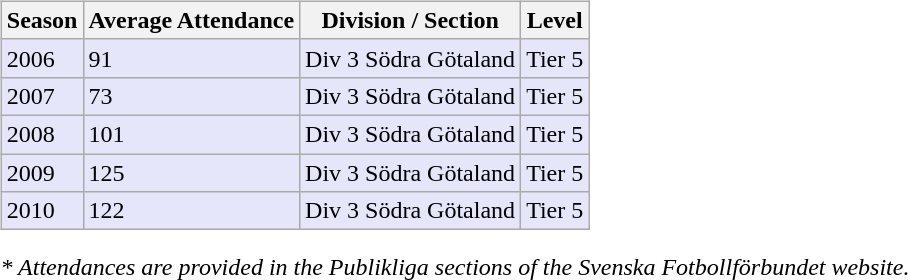<table>
<tr>
<td valign="top" width=0%><br><table class="wikitable">
<tr style="background:#f0f6fa;">
<th><strong>Season</strong></th>
<th><strong>Average Attendance</strong></th>
<th><strong>Division / Section</strong></th>
<th><strong>Level</strong></th>
</tr>
<tr>
<td style="background:#E6E6FA;">2006</td>
<td style="background:#E6E6FA;">91</td>
<td style="background:#E6E6FA;">Div 3 Södra Götaland</td>
<td style="background:#E6E6FA;">Tier 5</td>
</tr>
<tr>
<td style="background:#E6E6FA;">2007</td>
<td style="background:#E6E6FA;">73</td>
<td style="background:#E6E6FA;">Div 3 Södra Götaland</td>
<td style="background:#E6E6FA;">Tier 5</td>
</tr>
<tr>
<td style="background:#E6E6FA;">2008</td>
<td style="background:#E6E6FA;">101</td>
<td style="background:#E6E6FA;">Div 3 Södra Götaland</td>
<td style="background:#E6E6FA;">Tier 5</td>
</tr>
<tr>
<td style="background:#E6E6FA;">2009</td>
<td style="background:#E6E6FA;">125</td>
<td style="background:#E6E6FA;">Div 3 Södra Götaland</td>
<td style="background:#E6E6FA;">Tier 5</td>
</tr>
<tr>
<td style="background:#E6E6FA;">2010</td>
<td style="background:#E6E6FA;">122</td>
<td style="background:#E6E6FA;">Div 3 Södra Götaland</td>
<td style="background:#E6E6FA;">Tier 5</td>
</tr>
</table>
<em>* Attendances are provided in the Publikliga sections of the Svenska Fotbollförbundet website.</em> </td>
</tr>
</table>
